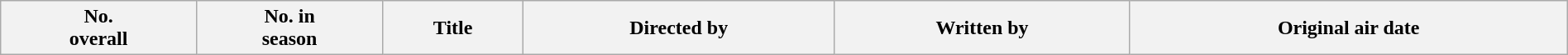<table class="wikitable plainrowheaders" style="width:100%; background:#fff;">
<tr>
<th style="background:#;">No.<br>overall</th>
<th style="background:#;">No. in<br>season</th>
<th style="background:#;">Title</th>
<th style="background:#;">Directed by</th>
<th style="background:#;">Written by</th>
<th style="background:#;">Original air date<br>






























</th>
</tr>
</table>
